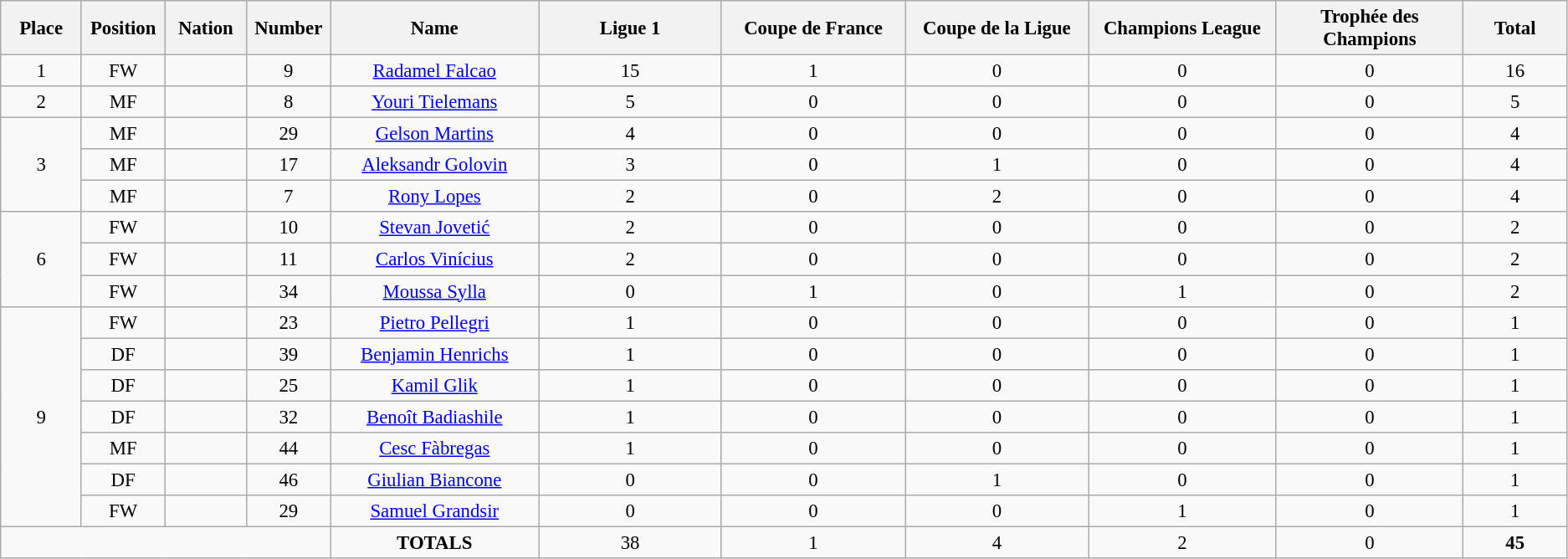<table class="wikitable" style="font-size: 95%; text-align: center;">
<tr>
<th width=60>Place</th>
<th width=60>Position</th>
<th width=60>Nation</th>
<th width=60>Number</th>
<th width=170>Name</th>
<th width=150>Ligue 1</th>
<th width=150>Coupe de France</th>
<th width=150>Coupe de la Ligue</th>
<th width=150>Champions League</th>
<th width=150>Trophée des Champions</th>
<th width=80>Total</th>
</tr>
<tr>
<td>1</td>
<td>FW</td>
<td></td>
<td>9</td>
<td><a href='#'>Radamel Falcao</a></td>
<td>15</td>
<td>1</td>
<td>0</td>
<td>0</td>
<td>0</td>
<td>16</td>
</tr>
<tr>
<td>2</td>
<td>MF</td>
<td></td>
<td>8</td>
<td><a href='#'>Youri Tielemans</a></td>
<td>5</td>
<td>0</td>
<td>0</td>
<td>0</td>
<td>0</td>
<td>5</td>
</tr>
<tr>
<td rowspan="3">3</td>
<td>MF</td>
<td></td>
<td>29</td>
<td><a href='#'>Gelson Martins</a></td>
<td>4</td>
<td>0</td>
<td>0</td>
<td>0</td>
<td>0</td>
<td>4</td>
</tr>
<tr>
<td>MF</td>
<td></td>
<td>17</td>
<td><a href='#'>Aleksandr Golovin</a></td>
<td>3</td>
<td>0</td>
<td>1</td>
<td>0</td>
<td>0</td>
<td>4</td>
</tr>
<tr>
<td>MF</td>
<td></td>
<td>7</td>
<td><a href='#'>Rony Lopes</a></td>
<td>2</td>
<td>0</td>
<td>2</td>
<td>0</td>
<td>0</td>
<td>4</td>
</tr>
<tr>
<td rowspan="3">6</td>
<td>FW</td>
<td></td>
<td>10</td>
<td><a href='#'>Stevan Jovetić</a></td>
<td>2</td>
<td>0</td>
<td>0</td>
<td>0</td>
<td>0</td>
<td>2</td>
</tr>
<tr>
<td>FW</td>
<td></td>
<td>11</td>
<td><a href='#'>Carlos Vinícius</a></td>
<td>2</td>
<td>0</td>
<td>0</td>
<td>0</td>
<td>0</td>
<td>2</td>
</tr>
<tr>
<td>FW</td>
<td></td>
<td>34</td>
<td><a href='#'>Moussa Sylla</a></td>
<td>0</td>
<td>1</td>
<td>0</td>
<td>1</td>
<td>0</td>
<td>2</td>
</tr>
<tr>
<td rowspan="7">9</td>
<td>FW</td>
<td></td>
<td>23</td>
<td><a href='#'>Pietro Pellegri</a></td>
<td>1</td>
<td>0</td>
<td>0</td>
<td>0</td>
<td>0</td>
<td>1</td>
</tr>
<tr>
<td>DF</td>
<td></td>
<td>39</td>
<td><a href='#'>Benjamin Henrichs</a></td>
<td>1</td>
<td>0</td>
<td>0</td>
<td>0</td>
<td>0</td>
<td>1</td>
</tr>
<tr>
<td>DF</td>
<td></td>
<td>25</td>
<td><a href='#'>Kamil Glik</a></td>
<td>1</td>
<td>0</td>
<td>0</td>
<td>0</td>
<td>0</td>
<td>1</td>
</tr>
<tr>
<td>DF</td>
<td></td>
<td>32</td>
<td><a href='#'>Benoît Badiashile</a></td>
<td>1</td>
<td>0</td>
<td>0</td>
<td>0</td>
<td>0</td>
<td>1</td>
</tr>
<tr>
<td>MF</td>
<td></td>
<td>44</td>
<td><a href='#'>Cesc Fàbregas</a></td>
<td>1</td>
<td>0</td>
<td>0</td>
<td>0</td>
<td>0</td>
<td>1</td>
</tr>
<tr>
<td>DF</td>
<td></td>
<td>46</td>
<td><a href='#'>Giulian Biancone</a></td>
<td>0</td>
<td>0</td>
<td>1</td>
<td>0</td>
<td>0</td>
<td>1</td>
</tr>
<tr>
<td>FW</td>
<td></td>
<td>29</td>
<td><a href='#'>Samuel Grandsir</a></td>
<td>0</td>
<td>0</td>
<td>0</td>
<td>1</td>
<td>0</td>
<td>1</td>
</tr>
<tr>
<td colspan="4"></td>
<td><strong>TOTALS</strong></td>
<td>38</td>
<td>1</td>
<td>4</td>
<td>2</td>
<td>0</td>
<td><strong>45</strong></td>
</tr>
</table>
